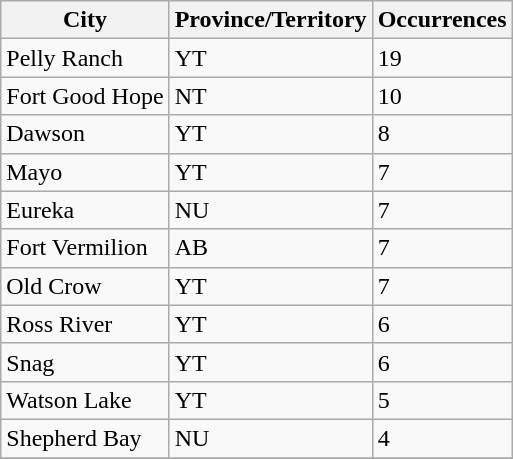<table class="wikitable sortable">
<tr>
<th>City</th>
<th>Province/Territory</th>
<th>Occurrences</th>
</tr>
<tr>
<td>Pelly Ranch</td>
<td>YT</td>
<td>19</td>
</tr>
<tr>
<td>Fort Good Hope</td>
<td>NT</td>
<td>10</td>
</tr>
<tr>
<td>Dawson</td>
<td>YT</td>
<td>8</td>
</tr>
<tr>
<td>Mayo</td>
<td>YT</td>
<td>7</td>
</tr>
<tr>
<td>Eureka</td>
<td>NU</td>
<td>7</td>
</tr>
<tr>
<td>Fort Vermilion</td>
<td>AB</td>
<td>7</td>
</tr>
<tr>
<td>Old Crow</td>
<td>YT</td>
<td>7</td>
</tr>
<tr>
<td>Ross River</td>
<td>YT</td>
<td>6</td>
</tr>
<tr>
<td>Snag</td>
<td>YT</td>
<td>6</td>
</tr>
<tr>
<td>Watson Lake</td>
<td>YT</td>
<td>5</td>
</tr>
<tr>
<td>Shepherd Bay</td>
<td>NU</td>
<td>4</td>
</tr>
<tr>
</tr>
</table>
